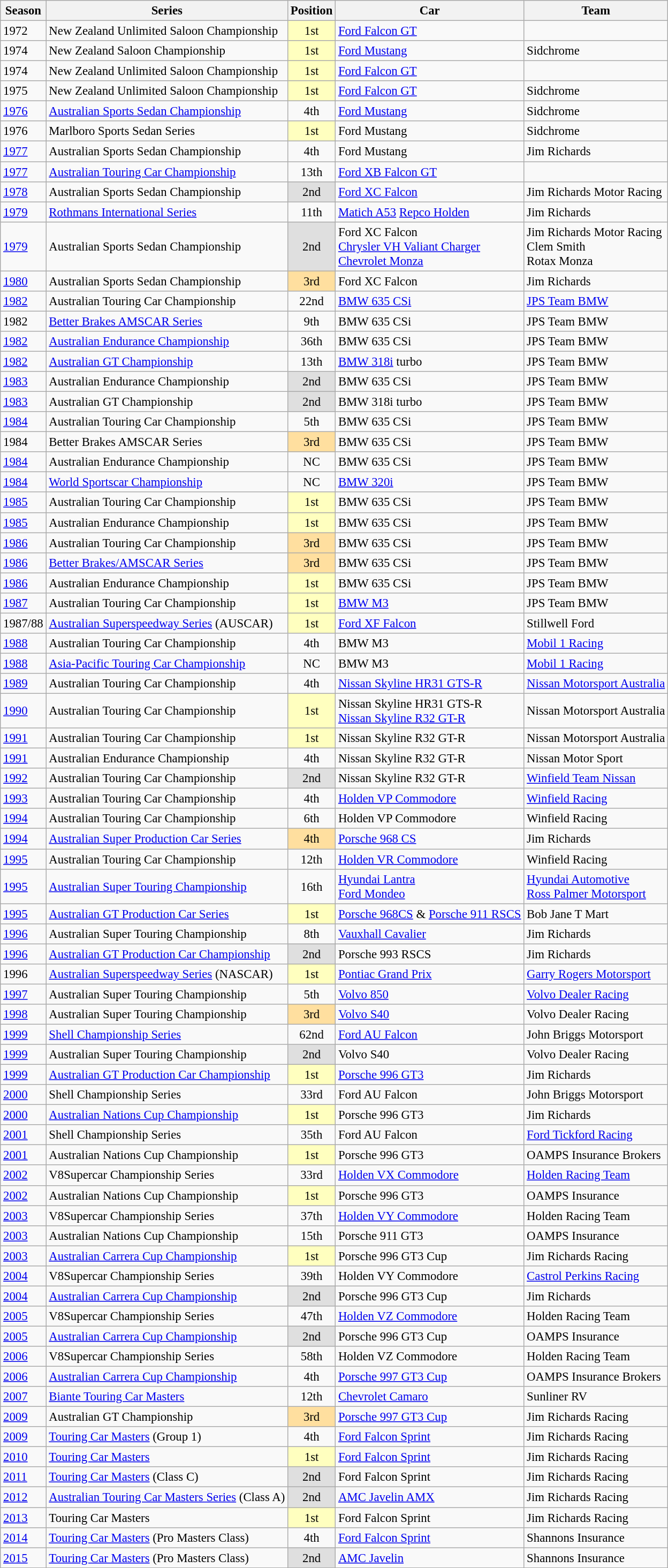<table class="wikitable" style="font-size: 95%;">
<tr>
<th>Season</th>
<th>Series</th>
<th>Position</th>
<th>Car</th>
<th>Team</th>
</tr>
<tr>
<td>1972</td>
<td>New Zealand Unlimited Saloon Championship</td>
<td align="center" style="background:#ffffbf;">1st</td>
<td><a href='#'>Ford Falcon GT</a></td>
<td></td>
</tr>
<tr>
<td>1974</td>
<td>New Zealand Saloon Championship</td>
<td align="center" style="background:#ffffbf;">1st</td>
<td><a href='#'>Ford Mustang</a></td>
<td>Sidchrome</td>
</tr>
<tr>
<td>1974</td>
<td>New Zealand Unlimited Saloon Championship</td>
<td align="center" style="background:#ffffbf;">1st</td>
<td><a href='#'>Ford Falcon GT</a></td>
<td></td>
</tr>
<tr>
<td>1975</td>
<td>New Zealand Unlimited Saloon Championship</td>
<td align="center" style="background:#ffffbf;">1st</td>
<td><a href='#'>Ford Falcon GT</a></td>
<td>Sidchrome</td>
</tr>
<tr>
<td><a href='#'>1976</a></td>
<td><a href='#'>Australian Sports Sedan Championship</a></td>
<td align="center">4th</td>
<td><a href='#'>Ford Mustang</a></td>
<td>Sidchrome</td>
</tr>
<tr>
<td>1976</td>
<td>Marlboro Sports Sedan Series</td>
<td align="center" style="background:#ffffbf;">1st</td>
<td>Ford Mustang</td>
<td>Sidchrome</td>
</tr>
<tr>
<td><a href='#'>1977</a></td>
<td>Australian Sports Sedan Championship</td>
<td align="center">4th</td>
<td>Ford Mustang</td>
<td>Jim Richards</td>
</tr>
<tr>
<td><a href='#'>1977</a></td>
<td><a href='#'>Australian Touring Car Championship</a></td>
<td align="center">13th</td>
<td><a href='#'>Ford XB Falcon GT</a></td>
<td></td>
</tr>
<tr>
<td><a href='#'>1978</a></td>
<td>Australian Sports Sedan Championship</td>
<td align="center" style="background:#dfdfdf;">2nd</td>
<td><a href='#'>Ford XC Falcon</a></td>
<td>Jim Richards Motor Racing</td>
</tr>
<tr>
<td><a href='#'>1979</a></td>
<td><a href='#'>Rothmans International Series</a></td>
<td align="center">11th</td>
<td><a href='#'>Matich A53</a> <a href='#'>Repco Holden</a></td>
<td>Jim Richards</td>
</tr>
<tr>
<td><a href='#'>1979</a></td>
<td>Australian Sports Sedan Championship</td>
<td align="center" style="background:#dfdfdf;">2nd</td>
<td>Ford XC Falcon<br><a href='#'>Chrysler VH Valiant Charger</a><br><a href='#'>Chevrolet Monza</a></td>
<td>Jim Richards Motor Racing<br>Clem Smith<br>Rotax Monza</td>
</tr>
<tr>
<td><a href='#'>1980</a></td>
<td>Australian Sports Sedan Championship</td>
<td align="center" style="background:#ffdf9f;">3rd</td>
<td>Ford XC Falcon</td>
<td>Jim Richards</td>
</tr>
<tr>
<td><a href='#'>1982</a></td>
<td>Australian Touring Car Championship</td>
<td align="center">22nd</td>
<td><a href='#'>BMW 635 CSi</a></td>
<td><a href='#'>JPS Team BMW</a></td>
</tr>
<tr>
<td>1982</td>
<td><a href='#'>Better Brakes AMSCAR Series</a></td>
<td align="center">9th</td>
<td>BMW 635 CSi</td>
<td>JPS Team BMW</td>
</tr>
<tr>
<td><a href='#'>1982</a></td>
<td><a href='#'>Australian Endurance Championship</a></td>
<td align="center">36th</td>
<td>BMW 635 CSi</td>
<td>JPS Team BMW</td>
</tr>
<tr>
<td><a href='#'>1982</a></td>
<td><a href='#'>Australian GT Championship</a></td>
<td align="center">13th</td>
<td><a href='#'>BMW 318i</a> turbo</td>
<td>JPS Team BMW</td>
</tr>
<tr>
<td><a href='#'>1983</a></td>
<td>Australian Endurance Championship</td>
<td align="center" style="background:#dfdfdf;">2nd</td>
<td>BMW 635 CSi</td>
<td>JPS Team BMW</td>
</tr>
<tr>
<td><a href='#'>1983</a></td>
<td>Australian GT Championship</td>
<td align="center" style="background:#dfdfdf;">2nd</td>
<td>BMW 318i turbo</td>
<td>JPS Team BMW</td>
</tr>
<tr>
<td><a href='#'>1984</a></td>
<td>Australian Touring Car Championship</td>
<td align="center">5th</td>
<td>BMW 635 CSi</td>
<td>JPS Team BMW</td>
</tr>
<tr>
<td>1984</td>
<td>Better Brakes AMSCAR Series</td>
<td align="center" style="background:#ffdf9f;">3rd</td>
<td>BMW 635 CSi</td>
<td>JPS Team BMW</td>
</tr>
<tr>
<td><a href='#'>1984</a></td>
<td>Australian Endurance Championship</td>
<td align="center">NC</td>
<td>BMW 635 CSi</td>
<td>JPS Team BMW</td>
</tr>
<tr>
<td><a href='#'>1984</a></td>
<td><a href='#'>World Sportscar Championship</a></td>
<td align="center">NC</td>
<td><a href='#'>BMW 320i</a></td>
<td>JPS Team BMW</td>
</tr>
<tr>
<td><a href='#'>1985</a></td>
<td>Australian Touring Car Championship</td>
<td align="center" style="background:#ffffbf;">1st</td>
<td>BMW 635 CSi</td>
<td>JPS Team BMW</td>
</tr>
<tr>
<td><a href='#'>1985</a></td>
<td>Australian Endurance Championship</td>
<td align="center" style="background:#ffffbf;">1st</td>
<td>BMW 635 CSi</td>
<td>JPS Team BMW</td>
</tr>
<tr>
<td><a href='#'>1986</a></td>
<td>Australian Touring Car Championship</td>
<td align="center" style="background:#ffdf9f;">3rd</td>
<td>BMW 635 CSi</td>
<td>JPS Team BMW</td>
</tr>
<tr>
<td><a href='#'>1986</a></td>
<td><a href='#'>Better Brakes/AMSCAR Series</a></td>
<td align="center" style="background:#ffdf9f;">3rd</td>
<td>BMW 635 CSi</td>
<td>JPS Team BMW</td>
</tr>
<tr>
<td><a href='#'>1986</a></td>
<td>Australian Endurance Championship</td>
<td align="center" style="background:#ffffbf;">1st</td>
<td>BMW 635 CSi</td>
<td>JPS Team BMW</td>
</tr>
<tr>
<td><a href='#'>1987</a></td>
<td>Australian Touring Car Championship</td>
<td align="center" style="background:#ffffbf;">1st</td>
<td><a href='#'>BMW M3</a></td>
<td>JPS Team BMW</td>
</tr>
<tr>
<td>1987/88</td>
<td><a href='#'>Australian Superspeedway Series</a> (AUSCAR)</td>
<td align="center" style="background:#ffffbf;">1st</td>
<td><a href='#'>Ford XF Falcon</a></td>
<td>Stillwell Ford</td>
</tr>
<tr>
<td><a href='#'>1988</a></td>
<td>Australian Touring Car Championship</td>
<td align="center">4th</td>
<td>BMW M3</td>
<td><a href='#'>Mobil 1 Racing</a></td>
</tr>
<tr>
<td><a href='#'>1988</a></td>
<td><a href='#'>Asia-Pacific Touring Car Championship</a></td>
<td align="center">NC</td>
<td>BMW M3</td>
<td><a href='#'>Mobil 1 Racing</a></td>
</tr>
<tr>
<td><a href='#'>1989</a></td>
<td>Australian Touring Car Championship</td>
<td align="center">4th</td>
<td><a href='#'>Nissan Skyline HR31 GTS-R</a></td>
<td><a href='#'>Nissan Motorsport Australia</a></td>
</tr>
<tr>
<td><a href='#'>1990</a></td>
<td>Australian Touring Car Championship</td>
<td align="center" style="background:#ffffbf;">1st</td>
<td>Nissan Skyline HR31 GTS-R<br><a href='#'>Nissan Skyline R32 GT-R</a></td>
<td>Nissan Motorsport Australia</td>
</tr>
<tr>
<td><a href='#'>1991</a></td>
<td>Australian Touring Car Championship</td>
<td align="center" style="background:#ffffbf;">1st</td>
<td>Nissan Skyline R32 GT-R</td>
<td>Nissan Motorsport Australia</td>
</tr>
<tr>
<td><a href='#'>1991</a></td>
<td>Australian Endurance Championship</td>
<td align="center">4th</td>
<td>Nissan Skyline R32 GT-R</td>
<td>Nissan Motor Sport</td>
</tr>
<tr>
<td><a href='#'>1992</a></td>
<td>Australian Touring Car Championship</td>
<td align="center" style="background:#dfdfdf;">2nd</td>
<td>Nissan Skyline R32 GT-R</td>
<td><a href='#'>Winfield Team Nissan</a></td>
</tr>
<tr>
<td><a href='#'>1993</a></td>
<td>Australian Touring Car Championship</td>
<td align="center">4th</td>
<td><a href='#'>Holden VP Commodore</a></td>
<td><a href='#'>Winfield Racing</a></td>
</tr>
<tr>
<td><a href='#'>1994</a></td>
<td>Australian Touring Car Championship</td>
<td align="center">6th</td>
<td>Holden VP Commodore</td>
<td>Winfield Racing</td>
</tr>
<tr>
<td><a href='#'>1994</a></td>
<td><a href='#'>Australian Super Production Car Series</a></td>
<td align="center" style="background:#ffdf9f;">4th</td>
<td><a href='#'>Porsche 968 CS</a></td>
<td>Jim Richards</td>
</tr>
<tr>
<td><a href='#'>1995</a></td>
<td>Australian Touring Car Championship</td>
<td align="center">12th</td>
<td><a href='#'>Holden VR Commodore</a></td>
<td>Winfield Racing</td>
</tr>
<tr>
<td><a href='#'>1995</a></td>
<td><a href='#'>Australian Super Touring Championship</a></td>
<td align="center">16th</td>
<td><a href='#'>Hyundai Lantra</a><br><a href='#'>Ford Mondeo</a></td>
<td><a href='#'>Hyundai Automotive</a><br><a href='#'>Ross Palmer Motorsport</a></td>
</tr>
<tr>
<td><a href='#'>1995</a></td>
<td><a href='#'>Australian GT Production Car Series</a></td>
<td align="center" style="background:#ffffbf;">1st</td>
<td><a href='#'>Porsche 968CS</a> & <a href='#'>Porsche 911 RSCS</a></td>
<td>Bob Jane T Mart</td>
</tr>
<tr>
<td><a href='#'>1996</a></td>
<td>Australian Super Touring Championship</td>
<td align="center">8th</td>
<td><a href='#'>Vauxhall Cavalier</a></td>
<td>Jim Richards</td>
</tr>
<tr>
<td><a href='#'>1996</a></td>
<td><a href='#'>Australian GT Production Car Championship</a></td>
<td align="center" style="background:#dfdfdf;">2nd</td>
<td>Porsche 993 RSCS</td>
<td>Jim Richards</td>
</tr>
<tr>
<td>1996</td>
<td><a href='#'>Australian Superspeedway Series</a> (NASCAR)</td>
<td align="center" style="background:#ffffbf;">1st</td>
<td><a href='#'>Pontiac Grand Prix</a></td>
<td><a href='#'>Garry Rogers Motorsport</a></td>
</tr>
<tr>
<td><a href='#'>1997</a></td>
<td>Australian Super Touring Championship</td>
<td align="center">5th</td>
<td><a href='#'>Volvo 850</a></td>
<td><a href='#'>Volvo Dealer Racing</a></td>
</tr>
<tr>
<td><a href='#'>1998</a></td>
<td>Australian Super Touring Championship</td>
<td align="center" style="background:#ffdf9f;">3rd</td>
<td><a href='#'>Volvo S40</a></td>
<td>Volvo Dealer Racing</td>
</tr>
<tr>
<td><a href='#'>1999</a></td>
<td><a href='#'>Shell Championship Series</a></td>
<td align="center">62nd</td>
<td><a href='#'>Ford AU Falcon</a></td>
<td>John Briggs Motorsport</td>
</tr>
<tr>
<td><a href='#'>1999</a></td>
<td>Australian Super Touring Championship</td>
<td align="center" style="background:#dfdfdf;">2nd</td>
<td>Volvo S40</td>
<td>Volvo Dealer Racing</td>
</tr>
<tr>
<td><a href='#'>1999</a></td>
<td><a href='#'>Australian GT Production Car Championship</a></td>
<td align="center" style="background:#ffffbf;">1st</td>
<td><a href='#'>Porsche 996 GT3</a></td>
<td>Jim Richards</td>
</tr>
<tr>
<td><a href='#'>2000</a></td>
<td>Shell Championship Series</td>
<td align="center">33rd</td>
<td>Ford AU Falcon</td>
<td>John Briggs Motorsport</td>
</tr>
<tr>
<td><a href='#'>2000</a></td>
<td><a href='#'>Australian Nations Cup Championship</a></td>
<td align="center" style="background:#ffffbf;">1st</td>
<td>Porsche 996 GT3</td>
<td>Jim Richards</td>
</tr>
<tr>
<td><a href='#'>2001</a></td>
<td>Shell Championship Series</td>
<td align="center">35th</td>
<td>Ford AU Falcon</td>
<td><a href='#'>Ford Tickford Racing</a></td>
</tr>
<tr>
<td><a href='#'>2001</a></td>
<td>Australian Nations Cup Championship</td>
<td align="center" style="background:#ffffbf;">1st</td>
<td>Porsche 996 GT3</td>
<td>OAMPS Insurance Brokers</td>
</tr>
<tr>
<td><a href='#'>2002</a></td>
<td>V8Supercar Championship Series</td>
<td align="center">33rd</td>
<td><a href='#'>Holden VX Commodore</a></td>
<td><a href='#'>Holden Racing Team</a></td>
</tr>
<tr>
<td><a href='#'>2002</a></td>
<td>Australian Nations Cup Championship</td>
<td align="center" style="background:#ffffbf;">1st</td>
<td>Porsche 996 GT3</td>
<td>OAMPS Insurance</td>
</tr>
<tr>
<td><a href='#'>2003</a></td>
<td>V8Supercar Championship Series</td>
<td align="center">37th</td>
<td><a href='#'>Holden VY Commodore</a></td>
<td>Holden Racing Team</td>
</tr>
<tr>
<td><a href='#'>2003</a></td>
<td>Australian Nations Cup Championship</td>
<td align="center">15th</td>
<td>Porsche 911 GT3</td>
<td>OAMPS Insurance</td>
</tr>
<tr>
<td><a href='#'>2003</a></td>
<td><a href='#'>Australian Carrera Cup Championship</a></td>
<td align="center" style="background:#ffffbf;">1st</td>
<td>Porsche 996 GT3 Cup</td>
<td>Jim Richards Racing</td>
</tr>
<tr>
<td><a href='#'>2004</a></td>
<td>V8Supercar Championship Series</td>
<td align="center">39th</td>
<td>Holden VY Commodore</td>
<td><a href='#'>Castrol Perkins Racing</a></td>
</tr>
<tr>
<td><a href='#'>2004</a></td>
<td><a href='#'>Australian Carrera Cup Championship</a></td>
<td align="center" style="background:#dfdfdf;">2nd</td>
<td>Porsche 996 GT3 Cup</td>
<td>Jim Richards</td>
</tr>
<tr>
<td><a href='#'>2005</a></td>
<td>V8Supercar Championship Series</td>
<td align="center">47th</td>
<td><a href='#'>Holden VZ Commodore</a></td>
<td>Holden Racing Team</td>
</tr>
<tr>
<td><a href='#'>2005</a></td>
<td><a href='#'>Australian Carrera Cup Championship</a></td>
<td align="center" style="background:#dfdfdf;">2nd</td>
<td>Porsche 996 GT3 Cup</td>
<td>OAMPS Insurance</td>
</tr>
<tr>
<td><a href='#'>2006</a></td>
<td>V8Supercar Championship Series</td>
<td align="center">58th</td>
<td>Holden VZ Commodore</td>
<td>Holden Racing Team</td>
</tr>
<tr>
<td><a href='#'>2006</a></td>
<td><a href='#'>Australian Carrera Cup Championship</a></td>
<td align="center">4th</td>
<td><a href='#'>Porsche 997 GT3 Cup</a></td>
<td>OAMPS Insurance Brokers</td>
</tr>
<tr>
<td><a href='#'>2007</a></td>
<td><a href='#'>Biante Touring Car Masters</a></td>
<td align="center">12th</td>
<td><a href='#'>Chevrolet Camaro</a></td>
<td>Sunliner RV</td>
</tr>
<tr>
<td><a href='#'>2009</a></td>
<td>Australian GT Championship</td>
<td align="center" style="background:#ffdf9f;">3rd</td>
<td><a href='#'>Porsche 997 GT3 Cup</a></td>
<td>Jim Richards Racing</td>
</tr>
<tr>
<td><a href='#'>2009</a></td>
<td><a href='#'>Touring Car Masters</a> (Group 1)</td>
<td align="center">4th</td>
<td><a href='#'>Ford Falcon Sprint</a></td>
<td>Jim Richards Racing</td>
</tr>
<tr>
<td><a href='#'>2010</a></td>
<td><a href='#'>Touring Car Masters</a></td>
<td align="center" style="background:#ffffbf;">1st</td>
<td><a href='#'>Ford Falcon Sprint</a></td>
<td>Jim Richards Racing</td>
</tr>
<tr>
<td><a href='#'>2011</a></td>
<td><a href='#'>Touring Car Masters</a> (Class C)</td>
<td align="center" style="background:#dfdfdf;">2nd</td>
<td>Ford Falcon Sprint</td>
<td>Jim Richards Racing</td>
</tr>
<tr>
<td><a href='#'>2012</a></td>
<td><a href='#'>Australian Touring Car Masters Series</a> (Class A)</td>
<td align="center" style="background:#dfdfdf;">2nd</td>
<td><a href='#'>AMC Javelin AMX</a></td>
<td>Jim Richards Racing</td>
</tr>
<tr>
<td><a href='#'>2013</a></td>
<td>Touring Car Masters</td>
<td align="center" style="background:#ffffbf;">1st</td>
<td>Ford Falcon Sprint</td>
<td>Jim Richards Racing</td>
</tr>
<tr>
<td><a href='#'>2014</a></td>
<td><a href='#'>Touring Car Masters</a> (Pro Masters Class)</td>
<td align="center">4th</td>
<td><a href='#'>Ford Falcon Sprint</a></td>
<td>Shannons Insurance</td>
</tr>
<tr>
<td><a href='#'>2015</a></td>
<td><a href='#'>Touring Car Masters</a> (Pro Masters Class)</td>
<td align="center" style="background:#dfdfdf;">2nd</td>
<td><a href='#'>AMC Javelin</a></td>
<td>Shannons Insurance</td>
</tr>
<tr>
</tr>
</table>
